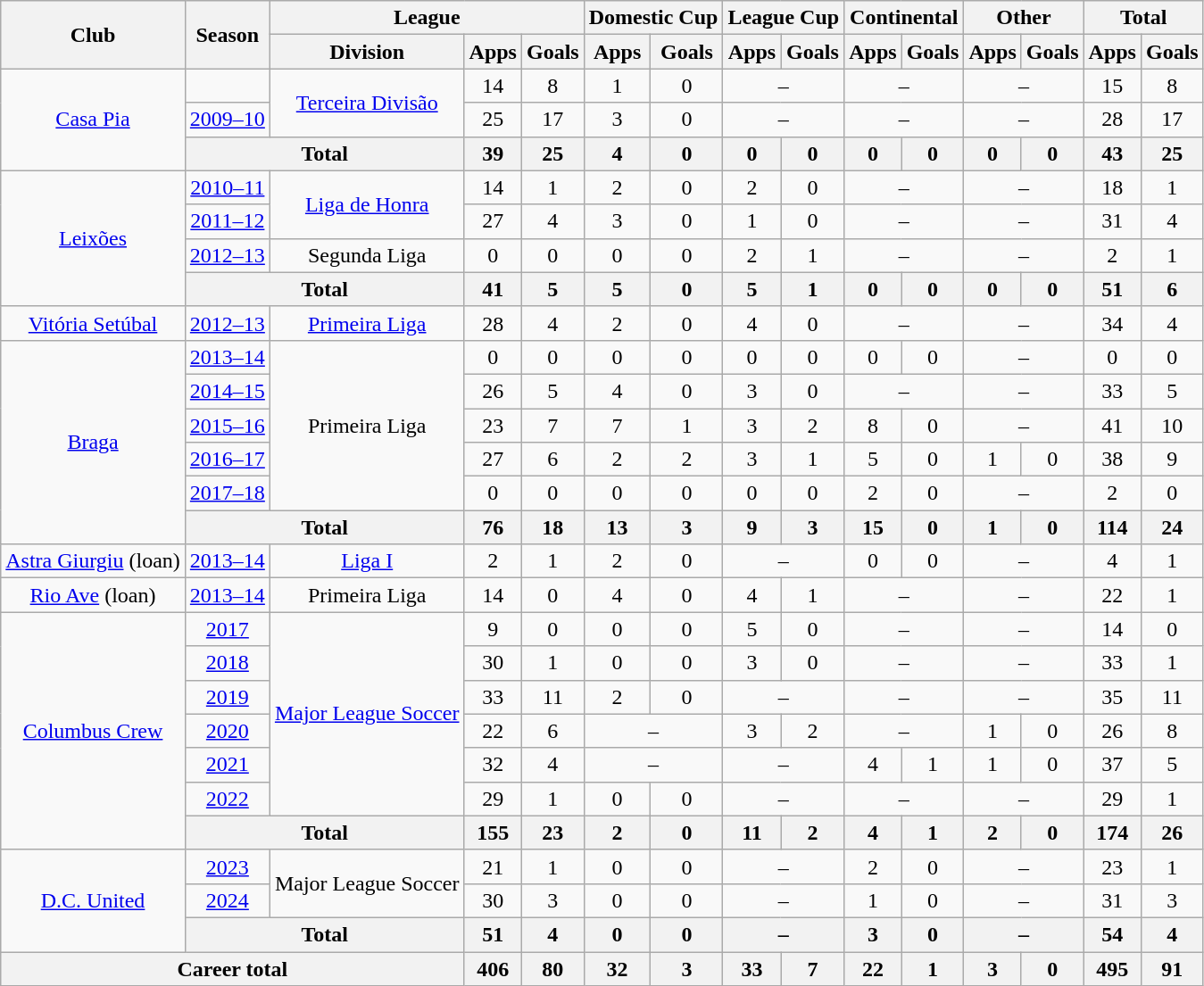<table class="wikitable" style="text-align: center;">
<tr>
<th rowspan=2>Club</th>
<th rowspan=2>Season</th>
<th colspan=3>League</th>
<th colspan=2>Domestic Cup</th>
<th colspan=2>League Cup</th>
<th colspan=2>Continental</th>
<th colspan=2>Other</th>
<th colspan=2>Total</th>
</tr>
<tr>
<th>Division</th>
<th>Apps</th>
<th>Goals</th>
<th>Apps</th>
<th>Goals</th>
<th>Apps</th>
<th>Goals</th>
<th>Apps</th>
<th>Goals</th>
<th>Apps</th>
<th>Goals</th>
<th>Apps</th>
<th>Goals</th>
</tr>
<tr>
<td rowspan=3><a href='#'>Casa Pia</a></td>
<td></td>
<td rowspan="2"><a href='#'>Terceira Divisão</a></td>
<td>14</td>
<td>8</td>
<td>1</td>
<td>0</td>
<td colspan=2>–</td>
<td colspan=2>–</td>
<td colspan=2>–</td>
<td>15</td>
<td>8</td>
</tr>
<tr>
<td><a href='#'>2009–10</a></td>
<td>25</td>
<td>17</td>
<td>3</td>
<td>0</td>
<td colspan=2>–</td>
<td colspan=2>–</td>
<td colspan=2>–</td>
<td>28</td>
<td>17</td>
</tr>
<tr>
<th colspan=2>Total</th>
<th>39</th>
<th>25</th>
<th>4</th>
<th>0</th>
<th>0</th>
<th>0</th>
<th>0</th>
<th>0</th>
<th>0</th>
<th>0</th>
<th>43</th>
<th>25</th>
</tr>
<tr>
<td rowspan=4><a href='#'>Leixões</a></td>
<td><a href='#'>2010–11</a></td>
<td rowspan="2"><a href='#'>Liga de Honra</a></td>
<td>14</td>
<td>1</td>
<td>2</td>
<td>0</td>
<td>2</td>
<td>0</td>
<td colspan=2>–</td>
<td colspan=2>–</td>
<td>18</td>
<td>1</td>
</tr>
<tr>
<td><a href='#'>2011–12</a></td>
<td>27</td>
<td>4</td>
<td>3</td>
<td>0</td>
<td>1</td>
<td>0</td>
<td colspan=2>–</td>
<td colspan=2>–</td>
<td>31</td>
<td>4</td>
</tr>
<tr>
<td><a href='#'>2012–13</a></td>
<td>Segunda Liga</td>
<td>0</td>
<td>0</td>
<td>0</td>
<td>0</td>
<td>2</td>
<td>1</td>
<td colspan=2>–</td>
<td colspan=2>–</td>
<td>2</td>
<td>1</td>
</tr>
<tr>
<th colspan=2>Total</th>
<th>41</th>
<th>5</th>
<th>5</th>
<th>0</th>
<th>5</th>
<th>1</th>
<th>0</th>
<th>0</th>
<th>0</th>
<th>0</th>
<th>51</th>
<th>6</th>
</tr>
<tr>
<td><a href='#'>Vitória Setúbal</a></td>
<td><a href='#'>2012–13</a></td>
<td><a href='#'>Primeira Liga</a></td>
<td>28</td>
<td>4</td>
<td>2</td>
<td>0</td>
<td>4</td>
<td>0</td>
<td colspan=2>–</td>
<td colspan=2>–</td>
<td>34</td>
<td>4</td>
</tr>
<tr>
<td rowspan=6><a href='#'>Braga</a></td>
<td><a href='#'>2013–14</a></td>
<td rowspan="5">Primeira Liga</td>
<td>0</td>
<td>0</td>
<td>0</td>
<td>0</td>
<td>0</td>
<td>0</td>
<td>0</td>
<td>0</td>
<td colspan=2>–</td>
<td>0</td>
<td>0</td>
</tr>
<tr>
<td><a href='#'>2014–15</a></td>
<td>26</td>
<td>5</td>
<td>4</td>
<td>0</td>
<td>3</td>
<td>0</td>
<td colspan=2>–</td>
<td colspan=2>–</td>
<td>33</td>
<td>5</td>
</tr>
<tr>
<td><a href='#'>2015–16</a></td>
<td>23</td>
<td>7</td>
<td>7</td>
<td>1</td>
<td>3</td>
<td>2</td>
<td>8</td>
<td>0</td>
<td colspan=2>–</td>
<td>41</td>
<td>10</td>
</tr>
<tr>
<td><a href='#'>2016–17</a></td>
<td>27</td>
<td>6</td>
<td>2</td>
<td>2</td>
<td>3</td>
<td>1</td>
<td>5</td>
<td>0</td>
<td>1</td>
<td>0</td>
<td>38</td>
<td>9</td>
</tr>
<tr>
<td><a href='#'>2017–18</a></td>
<td>0</td>
<td>0</td>
<td>0</td>
<td>0</td>
<td>0</td>
<td>0</td>
<td>2</td>
<td>0</td>
<td colspan=2>–</td>
<td>2</td>
<td>0</td>
</tr>
<tr>
<th colspan=2>Total</th>
<th>76</th>
<th>18</th>
<th>13</th>
<th>3</th>
<th>9</th>
<th>3</th>
<th>15</th>
<th>0</th>
<th>1</th>
<th>0</th>
<th>114</th>
<th>24</th>
</tr>
<tr>
<td><a href='#'>Astra Giurgiu</a> (loan)</td>
<td><a href='#'>2013–14</a></td>
<td><a href='#'>Liga I</a></td>
<td>2</td>
<td>1</td>
<td>2</td>
<td>0</td>
<td colspan=2>–</td>
<td>0</td>
<td>0</td>
<td colspan=2>–</td>
<td>4</td>
<td>1</td>
</tr>
<tr>
<td><a href='#'>Rio Ave</a> (loan)</td>
<td><a href='#'>2013–14</a></td>
<td>Primeira Liga</td>
<td>14</td>
<td>0</td>
<td>4</td>
<td>0</td>
<td>4</td>
<td>1</td>
<td colspan=2>–</td>
<td colspan=2>–</td>
<td>22</td>
<td>1</td>
</tr>
<tr>
<td rowspan="7"><a href='#'>Columbus Crew</a></td>
<td><a href='#'>2017</a></td>
<td rowspan="6"><a href='#'>Major League Soccer</a></td>
<td>9</td>
<td>0</td>
<td>0</td>
<td>0</td>
<td>5</td>
<td>0</td>
<td colspan="2">–</td>
<td colspan="2">–</td>
<td>14</td>
<td>0</td>
</tr>
<tr>
<td><a href='#'>2018</a></td>
<td>30</td>
<td>1</td>
<td>0</td>
<td>0</td>
<td>3</td>
<td>0</td>
<td colspan="2">–</td>
<td colspan="2">–</td>
<td>33</td>
<td>1</td>
</tr>
<tr>
<td><a href='#'>2019</a></td>
<td>33</td>
<td>11</td>
<td>2</td>
<td>0</td>
<td colspan=2>–</td>
<td colspan=2>–</td>
<td colspan=2>–</td>
<td>35</td>
<td>11</td>
</tr>
<tr>
<td><a href='#'>2020</a></td>
<td>22</td>
<td>6</td>
<td colspan="2">–</td>
<td>3</td>
<td>2</td>
<td colspan="2">–</td>
<td>1</td>
<td>0</td>
<td>26</td>
<td>8</td>
</tr>
<tr>
<td><a href='#'>2021</a></td>
<td>32</td>
<td>4</td>
<td colspan="2">–</td>
<td colspan="2">–</td>
<td>4</td>
<td>1</td>
<td>1</td>
<td>0</td>
<td>37</td>
<td>5</td>
</tr>
<tr>
<td><a href='#'>2022</a></td>
<td>29</td>
<td>1</td>
<td>0</td>
<td>0</td>
<td colspan="2">–</td>
<td colspan="2">–</td>
<td colspan="2">–</td>
<td>29</td>
<td>1</td>
</tr>
<tr>
<th colspan="2">Total</th>
<th>155</th>
<th>23</th>
<th>2</th>
<th>0</th>
<th>11</th>
<th>2</th>
<th>4</th>
<th>1</th>
<th>2</th>
<th>0</th>
<th>174</th>
<th>26</th>
</tr>
<tr>
<td rowspan="3"><a href='#'>D.C. United</a></td>
<td><a href='#'>2023</a></td>
<td rowspan="2">Major League Soccer</td>
<td>21</td>
<td>1</td>
<td>0</td>
<td>0</td>
<td colspan="2">–</td>
<td>2</td>
<td>0</td>
<td colspan="2">–</td>
<td>23</td>
<td>1</td>
</tr>
<tr>
<td><a href='#'>2024</a></td>
<td>30</td>
<td>3</td>
<td>0</td>
<td>0</td>
<td colspan="2">–</td>
<td>1</td>
<td>0</td>
<td colspan="2">–</td>
<td>31</td>
<td>3</td>
</tr>
<tr>
<th colspan="2">Total</th>
<th>51</th>
<th>4</th>
<th>0</th>
<th>0</th>
<th colspan="2">–</th>
<th>3</th>
<th>0</th>
<th colspan="2">–</th>
<th>54</th>
<th>4</th>
</tr>
<tr>
<th colspan="3">Career total</th>
<th>406</th>
<th>80</th>
<th>32</th>
<th>3</th>
<th>33</th>
<th>7</th>
<th>22</th>
<th>1</th>
<th>3</th>
<th>0</th>
<th>495</th>
<th>91</th>
</tr>
</table>
